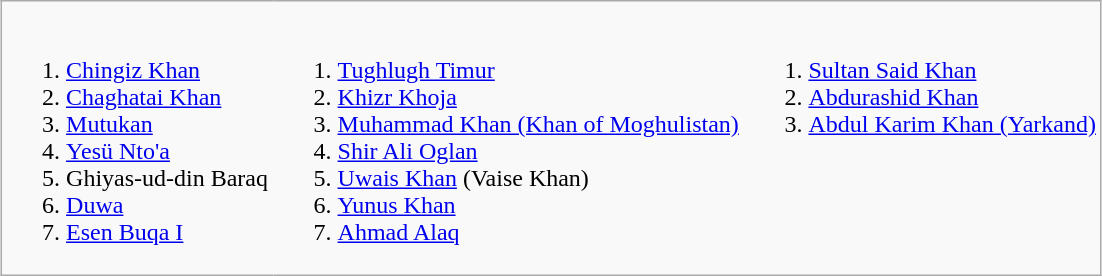<table class="wikitable" style="margin:1em auto 1em auto; page-break-inside:avoid">
<tr valign="top">
<td style="border:none;"><ol><br><li><a href='#'>Chingiz Khan</a></li>
<li><a href='#'>Chaghatai Khan</a></li>
<li><a href='#'>Mutukan</a></li>
<li><a href='#'>Yesü Nto'a</a></li>
<li>Ghiyas-ud-din Baraq</li>
<li><a href='#'>Duwa</a></li>
<li><a href='#'>Esen Buqa I</a></li>
</ol></td>
<td style="border:none"><ol><br><li><a href='#'>Tughlugh Timur</a></li>
<li><a href='#'>Khizr Khoja</a></li>
<li><a href='#'>Muhammad Khan (Khan of Moghulistan)</a></li>
<li><a href='#'>Shir Ali Oglan</a></li>
<li><a href='#'>Uwais Khan</a> (Vaise Khan)</li>
<li><a href='#'>Yunus Khan</a></li>
<li><a href='#'>Ahmad Alaq</a><em></li>
</ol></td>
<td style="border:none"><ol><br><li><a href='#'>Sultan Said Khan</a></li>
<li><a href='#'>Abdurashid Khan</a></li>
<li><a href='#'>Abdul Karim Khan (Yarkand)</a></li>
</ol></td>
</tr>
</table>
